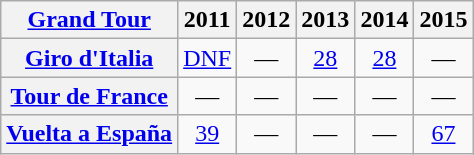<table class="wikitable plainrowheaders">
<tr>
<th scope="col"><a href='#'>Grand Tour</a></th>
<th scope="col">2011</th>
<th scope="col">2012</th>
<th scope="col">2013</th>
<th scope="col">2014</th>
<th scope="col">2015</th>
</tr>
<tr style="text-align:center;">
<th scope="row"> <a href='#'>Giro d'Italia</a></th>
<td><a href='#'>DNF</a></td>
<td>—</td>
<td><a href='#'>28</a></td>
<td><a href='#'>28</a></td>
<td>—</td>
</tr>
<tr style="text-align:center;">
<th scope="row"> <a href='#'>Tour de France</a></th>
<td>—</td>
<td>—</td>
<td>—</td>
<td>—</td>
<td>—</td>
</tr>
<tr style="text-align:center;">
<th scope="row"> <a href='#'>Vuelta a España</a></th>
<td><a href='#'>39</a></td>
<td>—</td>
<td>—</td>
<td>—</td>
<td><a href='#'>67</a></td>
</tr>
</table>
